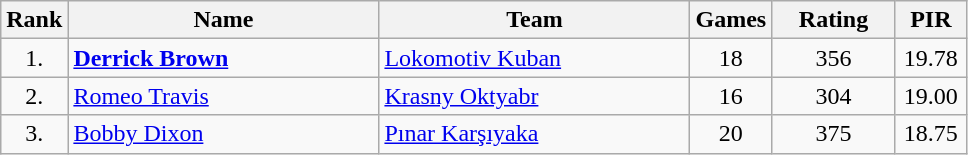<table class="wikitable" style="text-align: center;">
<tr>
<th>Rank</th>
<th width=200>Name</th>
<th width=200>Team</th>
<th>Games</th>
<th width=75>Rating</th>
<th width=40>PIR</th>
</tr>
<tr>
<td>1.</td>
<td align="left"> <strong><a href='#'>Derrick Brown</a></strong></td>
<td align="left"> <a href='#'>Lokomotiv Kuban</a></td>
<td>18</td>
<td>356</td>
<td>19.78</td>
</tr>
<tr>
<td>2.</td>
<td align="left"> <a href='#'>Romeo Travis</a></td>
<td align="left"> <a href='#'>Krasny Oktyabr</a></td>
<td>16</td>
<td>304</td>
<td>19.00</td>
</tr>
<tr>
<td>3.</td>
<td align="left"> <a href='#'>Bobby Dixon</a></td>
<td align="left"> <a href='#'>Pınar Karşıyaka</a></td>
<td>20</td>
<td>375</td>
<td>18.75</td>
</tr>
</table>
